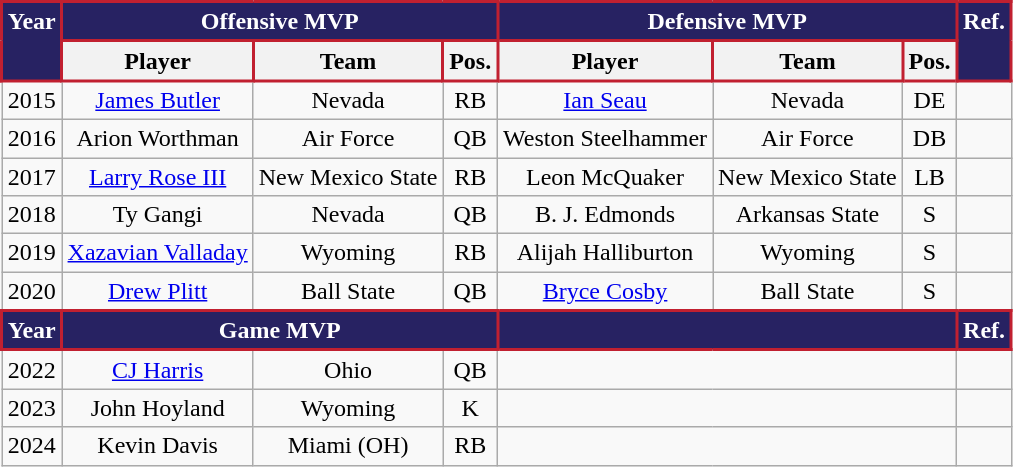<table class="wikitable" style="text-align:center">
<tr>
<th style="background:#272262; color:#FFFFFF; border: 2px solid #C12030;" rowspan=2 valign="top">Year</th>
<th style="background:#272262; color:#FFFFFF; border: 2px solid #C12030;" colspan=3 valign="Center">Offensive MVP</th>
<th style="background:#272262; color:#FFFFFF; border: 2px solid #C12030;" colspan=3 valign="Center">Defensive MVP</th>
<th style="background:#272262; color:#FFFFFF; border: 2px solid #C12030;" rowspan=2 valign="top">Ref.</th>
</tr>
<tr>
<th style="border: 2px solid #C12030;">Player</th>
<th style="border: 2px solid #C12030;">Team</th>
<th style="border: 2px solid #C12030;">Pos.</th>
<th style="border: 2px solid #C12030;">Player</th>
<th style="border: 2px solid #C12030;">Team</th>
<th style="border: 2px solid #C12030;">Pos.</th>
</tr>
<tr>
<td>2015</td>
<td><a href='#'>James Butler</a></td>
<td>Nevada</td>
<td>RB</td>
<td><a href='#'>Ian Seau</a></td>
<td>Nevada</td>
<td>DE</td>
<td></td>
</tr>
<tr>
<td>2016</td>
<td>Arion Worthman</td>
<td>Air Force</td>
<td>QB</td>
<td>Weston Steelhammer</td>
<td>Air Force</td>
<td>DB</td>
<td></td>
</tr>
<tr>
<td>2017</td>
<td><a href='#'>Larry Rose III</a></td>
<td>New Mexico State</td>
<td>RB</td>
<td>Leon McQuaker</td>
<td>New Mexico State</td>
<td>LB</td>
<td></td>
</tr>
<tr>
<td>2018</td>
<td>Ty Gangi</td>
<td>Nevada</td>
<td>QB</td>
<td>B. J. Edmonds</td>
<td>Arkansas State</td>
<td>S</td>
<td></td>
</tr>
<tr>
<td>2019</td>
<td><a href='#'>Xazavian Valladay</a></td>
<td>Wyoming</td>
<td>RB</td>
<td>Alijah Halliburton</td>
<td>Wyoming</td>
<td>S</td>
<td></td>
</tr>
<tr>
<td>2020</td>
<td><a href='#'>Drew Plitt</a></td>
<td>Ball State</td>
<td>QB</td>
<td><a href='#'>Bryce Cosby</a></td>
<td>Ball State</td>
<td>S</td>
<td></td>
</tr>
<tr>
<th style="background:#272262; color:#FFFFFF; border: 2px solid #C12030;" valign="top">Year</th>
<th style="background:#272262; color:#FFFFFF; border: 2px solid #C12030;" colspan=3 valign="Center">Game MVP</th>
<th style="background:#272262; color:#FFFFFF; border: 2px solid #C12030;" colspan=3 valign="Center"></th>
<th style="background:#272262; color:#FFFFFF; border: 2px solid #C12030;" valign="top">Ref.</th>
</tr>
<tr>
<td>2022</td>
<td><a href='#'>CJ Harris</a></td>
<td>Ohio</td>
<td>QB</td>
<td colspan=3></td>
<td></td>
</tr>
<tr>
<td>2023</td>
<td>John Hoyland</td>
<td>Wyoming</td>
<td>K</td>
<td colspan=3></td>
<td></td>
</tr>
<tr>
<td>2024</td>
<td>Kevin Davis</td>
<td>Miami (OH)</td>
<td>RB</td>
<td colspan=3></td>
<td></td>
</tr>
</table>
